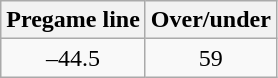<table class="wikitable" style="margin-left: auto; margin-right: auto; border: none; display: inline-table;">
<tr style="text-align:center">
<th style=>Pregame line</th>
<th style=>Over/under</th>
</tr>
<tr style="text-align:center">
<td>–44.5</td>
<td>59</td>
</tr>
</table>
